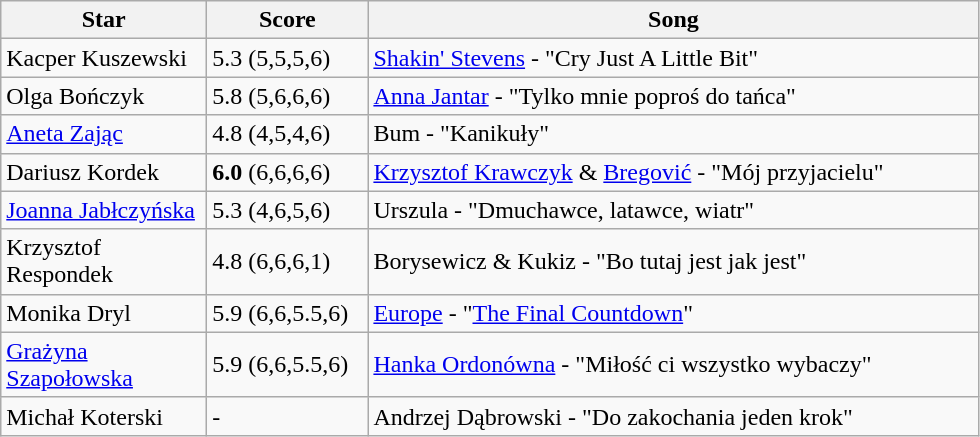<table class="wikitable">
<tr>
<th style="width:130px;">Star</th>
<th style="width:100px;">Score</th>
<th style="width:400px;">Song</th>
</tr>
<tr>
<td>Kacper Kuszewski</td>
<td>5.3 (5,5,5,6)</td>
<td><a href='#'>Shakin' Stevens</a> - "Cry Just A Little Bit"</td>
</tr>
<tr>
<td>Olga Bończyk</td>
<td>5.8 (5,6,6,6)</td>
<td><a href='#'>Anna Jantar</a> -  "Tylko mnie poproś do tańca"</td>
</tr>
<tr>
<td><a href='#'>Aneta Zając</a></td>
<td>4.8 (4,5,4,6)</td>
<td>Bum - "Kanikuły"</td>
</tr>
<tr>
<td>Dariusz Kordek</td>
<td><strong>6.0</strong> (6,6,6,6)</td>
<td><a href='#'>Krzysztof Krawczyk</a> & <a href='#'>Bregović</a> - "Mój przyjacielu"</td>
</tr>
<tr>
<td><a href='#'>Joanna Jabłczyńska</a></td>
<td>5.3 (4,6,5,6)</td>
<td>Urszula - "Dmuchawce, latawce, wiatr"</td>
</tr>
<tr>
<td>Krzysztof Respondek</td>
<td>4.8 (6,6,6,1)</td>
<td>Borysewicz & Kukiz - "Bo tutaj jest jak jest"</td>
</tr>
<tr>
<td>Monika Dryl</td>
<td>5.9 (6,6,5.5,6)</td>
<td><a href='#'>Europe</a> - "<a href='#'>The Final Countdown</a>"</td>
</tr>
<tr>
<td><a href='#'>Grażyna Szapołowska</a></td>
<td>5.9 (6,6,5.5,6)</td>
<td><a href='#'>Hanka Ordonówna</a> - "Miłość ci wszystko wybaczy"</td>
</tr>
<tr>
<td>Michał Koterski</td>
<td>-</td>
<td>Andrzej Dąbrowski - "Do zakochania jeden krok"</td>
</tr>
</table>
